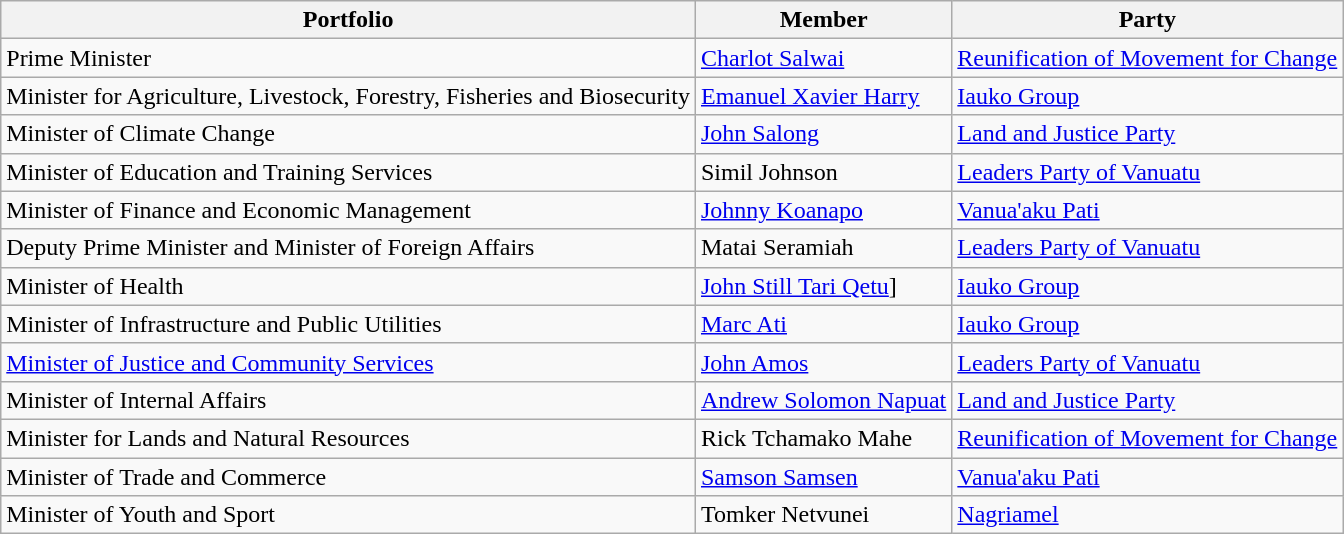<table class="wikitable">
<tr>
<th>Portfolio</th>
<th>Member</th>
<th>Party</th>
</tr>
<tr>
<td>Prime Minister</td>
<td><a href='#'>Charlot Salwai</a></td>
<td><a href='#'>Reunification of Movement for Change</a></td>
</tr>
<tr>
<td>Minister for Agriculture, Livestock, Forestry, Fisheries and Biosecurity</td>
<td><a href='#'>Emanuel Xavier Harry</a></td>
<td><a href='#'>Iauko Group</a></td>
</tr>
<tr>
<td>Minister of Climate Change</td>
<td><a href='#'>John Salong</a></td>
<td><a href='#'>Land and Justice Party</a></td>
</tr>
<tr>
<td>Minister of Education and Training Services</td>
<td>Simil Johnson</td>
<td><a href='#'>Leaders Party of Vanuatu</a></td>
</tr>
<tr>
<td>Minister of Finance and Economic Management</td>
<td><a href='#'>Johnny Koanapo</a></td>
<td><a href='#'>Vanua'aku Pati</a></td>
</tr>
<tr>
<td>Deputy Prime Minister and Minister of Foreign Affairs</td>
<td>Matai Seramiah</td>
<td><a href='#'>Leaders Party of Vanuatu</a></td>
</tr>
<tr>
<td>Minister of Health</td>
<td><a href='#'>John Still Tari Qetu</a>]</td>
<td><a href='#'>Iauko Group</a></td>
</tr>
<tr>
<td>Minister of Infrastructure and Public Utilities</td>
<td><a href='#'>Marc Ati</a></td>
<td><a href='#'>Iauko Group</a></td>
</tr>
<tr>
<td><a href='#'>Minister of Justice and Community Services</a></td>
<td><a href='#'>John Amos</a></td>
<td><a href='#'>Leaders Party of Vanuatu</a></td>
</tr>
<tr>
<td>Minister of Internal Affairs</td>
<td><a href='#'>Andrew Solomon Napuat</a></td>
<td><a href='#'>Land and Justice Party</a></td>
</tr>
<tr>
<td>Minister for Lands and Natural Resources</td>
<td>Rick Tchamako Mahe</td>
<td><a href='#'>Reunification of Movement for Change</a></td>
</tr>
<tr>
<td>Minister of Trade and Commerce</td>
<td><a href='#'>Samson Samsen</a></td>
<td><a href='#'>Vanua'aku Pati</a></td>
</tr>
<tr>
<td>Minister of Youth and Sport</td>
<td>Tomker Netvunei</td>
<td><a href='#'>Nagriamel</a></td>
</tr>
</table>
